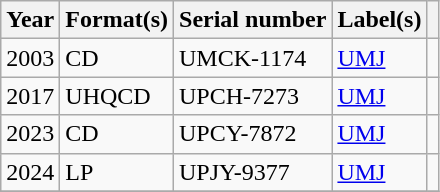<table class="wikitable sortable plainrowheaders">
<tr>
<th scope="col">Year</th>
<th scope="col">Format(s)</th>
<th scope="col">Serial number</th>
<th scope="col">Label(s)</th>
<th scope="col"></th>
</tr>
<tr>
<td>2003</td>
<td>CD</td>
<td>UMCK-1174</td>
<td><a href='#'>UMJ</a></td>
<td></td>
</tr>
<tr>
<td>2017</td>
<td>UHQCD</td>
<td>UPCH-7273</td>
<td><a href='#'>UMJ</a></td>
<td></td>
</tr>
<tr>
<td>2023</td>
<td>CD</td>
<td>UPCY-7872</td>
<td><a href='#'>UMJ</a></td>
<td></td>
</tr>
<tr>
<td>2024</td>
<td>LP</td>
<td>UPJY-9377</td>
<td><a href='#'>UMJ</a></td>
<td></td>
</tr>
<tr>
</tr>
</table>
